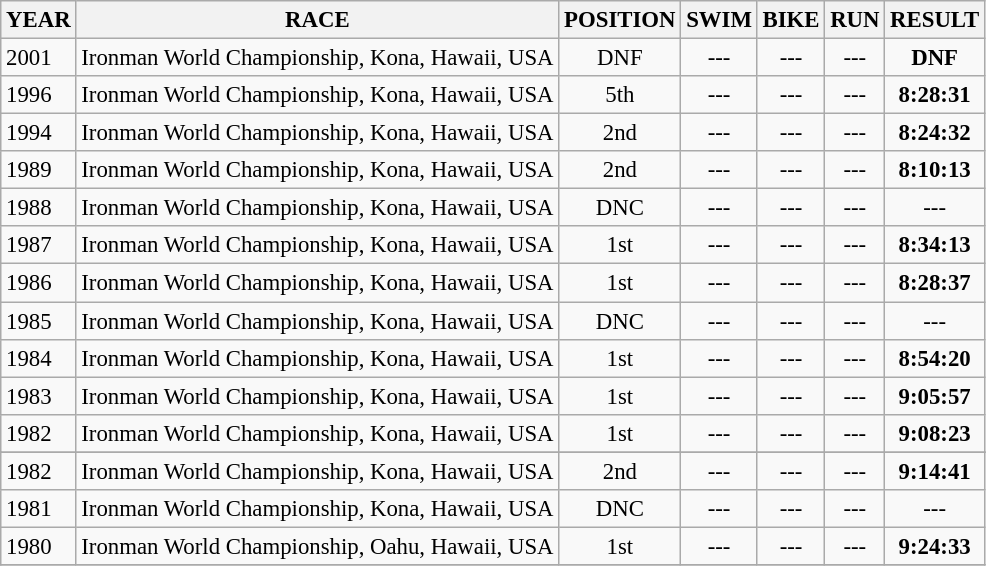<table class="wikitable" style="font-size: 95%;">
<tr>
<th>YEAR</th>
<th>RACE</th>
<th>POSITION</th>
<th>SWIM</th>
<th>BIKE</th>
<th>RUN</th>
<th>RESULT</th>
</tr>
<tr>
<td>2001</td>
<td>Ironman World Championship, Kona, Hawaii, USA</td>
<td align="center">DNF</td>
<td align="center">---</td>
<td align="center">---</td>
<td align="center">---</td>
<td align="center"><strong>DNF</strong></td>
</tr>
<tr>
<td>1996</td>
<td>Ironman World Championship, Kona, Hawaii, USA</td>
<td align="center">5th</td>
<td align="center">---</td>
<td align="center">---</td>
<td align="center">---</td>
<td align="center"><strong>8:28:31</strong></td>
</tr>
<tr>
<td>1994</td>
<td>Ironman World Championship, Kona, Hawaii, USA</td>
<td align="center">2nd</td>
<td align="center">---</td>
<td align="center">---</td>
<td align="center">---</td>
<td align="center"><strong>8:24:32</strong></td>
</tr>
<tr>
<td>1989</td>
<td>Ironman World Championship, Kona, Hawaii, USA</td>
<td align="center">2nd</td>
<td align="center">---</td>
<td align="center">---</td>
<td align="center">---</td>
<td align="center"><strong>8:10:13</strong></td>
</tr>
<tr>
<td>1988</td>
<td>Ironman World Championship, Kona, Hawaii, USA</td>
<td align="center">DNC</td>
<td align="center">---</td>
<td align="center">---</td>
<td align="center">---</td>
<td align="center">---</td>
</tr>
<tr>
<td>1987</td>
<td>Ironman World Championship, Kona, Hawaii, USA</td>
<td align="center">1st</td>
<td align="center">---</td>
<td align="center">---</td>
<td align="center">---</td>
<td align="center"><strong>8:34:13</strong></td>
</tr>
<tr>
<td>1986</td>
<td>Ironman World Championship, Kona, Hawaii, USA</td>
<td align="center">1st</td>
<td align="center">---</td>
<td align="center">---</td>
<td align="center">---</td>
<td align="center"><strong>8:28:37</strong></td>
</tr>
<tr>
<td>1985</td>
<td>Ironman World Championship, Kona, Hawaii, USA</td>
<td align="center">DNC</td>
<td align="center">---</td>
<td align="center">---</td>
<td align="center">---</td>
<td align="center">---</td>
</tr>
<tr>
<td>1984</td>
<td>Ironman World Championship, Kona, Hawaii, USA</td>
<td align="center">1st</td>
<td align="center">---</td>
<td align="center">---</td>
<td align="center">---</td>
<td align="center"><strong>8:54:20</strong></td>
</tr>
<tr>
<td>1983</td>
<td>Ironman World Championship, Kona, Hawaii, USA</td>
<td align="center">1st</td>
<td align="center">---</td>
<td align="center">---</td>
<td align="center">---</td>
<td align="center"><strong>9:05:57</strong></td>
</tr>
<tr>
<td>1982</td>
<td>Ironman World Championship, Kona, Hawaii, USA</td>
<td align="center">1st</td>
<td align="center">---</td>
<td align="center">---</td>
<td align="center">---</td>
<td align="center"><strong>9:08:23</strong></td>
</tr>
<tr>
</tr>
<tr>
<td>1982</td>
<td>Ironman World Championship, Kona, Hawaii, USA</td>
<td align="center">2nd</td>
<td align="center">---</td>
<td align="center">---</td>
<td align="center">---</td>
<td align="center"><strong>9:14:41</strong></td>
</tr>
<tr>
<td>1981</td>
<td>Ironman World Championship, Kona, Hawaii, USA</td>
<td align="center">DNC</td>
<td align="center">---</td>
<td align="center">---</td>
<td align="center">---</td>
<td align="center">---</td>
</tr>
<tr>
<td>1980</td>
<td>Ironman World Championship, Oahu, Hawaii, USA</td>
<td align="center">1st</td>
<td align="center">---</td>
<td align="center">---</td>
<td align="center">---</td>
<td align="center"><strong>9:24:33</strong></td>
</tr>
<tr>
</tr>
</table>
